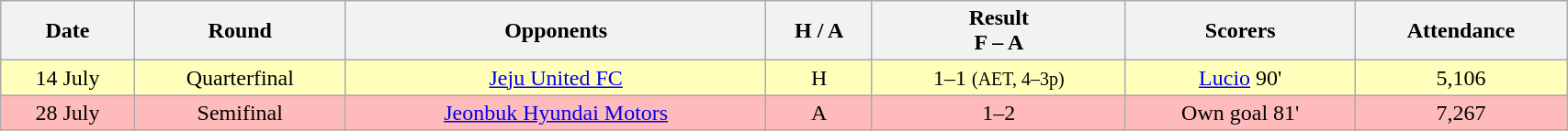<table class="wikitable" style="text-align:center; width:90%">
<tr>
<th>Date</th>
<th>Round</th>
<th>Opponents</th>
<th>H / A</th>
<th>Result<br>F – A</th>
<th>Scorers</th>
<th>Attendance</th>
</tr>
<tr style="background:#ffb;">
<td>14 July</td>
<td>Quarterfinal</td>
<td><a href='#'>Jeju United FC</a></td>
<td>H</td>
<td>1–1 <small>(AET, 4–3p)</small></td>
<td><a href='#'>Lucio</a> 90'</td>
<td>5,106</td>
</tr>
<tr style="background:#fbb;">
<td>28 July</td>
<td>Semifinal</td>
<td><a href='#'>Jeonbuk Hyundai Motors</a></td>
<td>A</td>
<td>1–2</td>
<td>Own goal 81'</td>
<td>7,267</td>
</tr>
</table>
